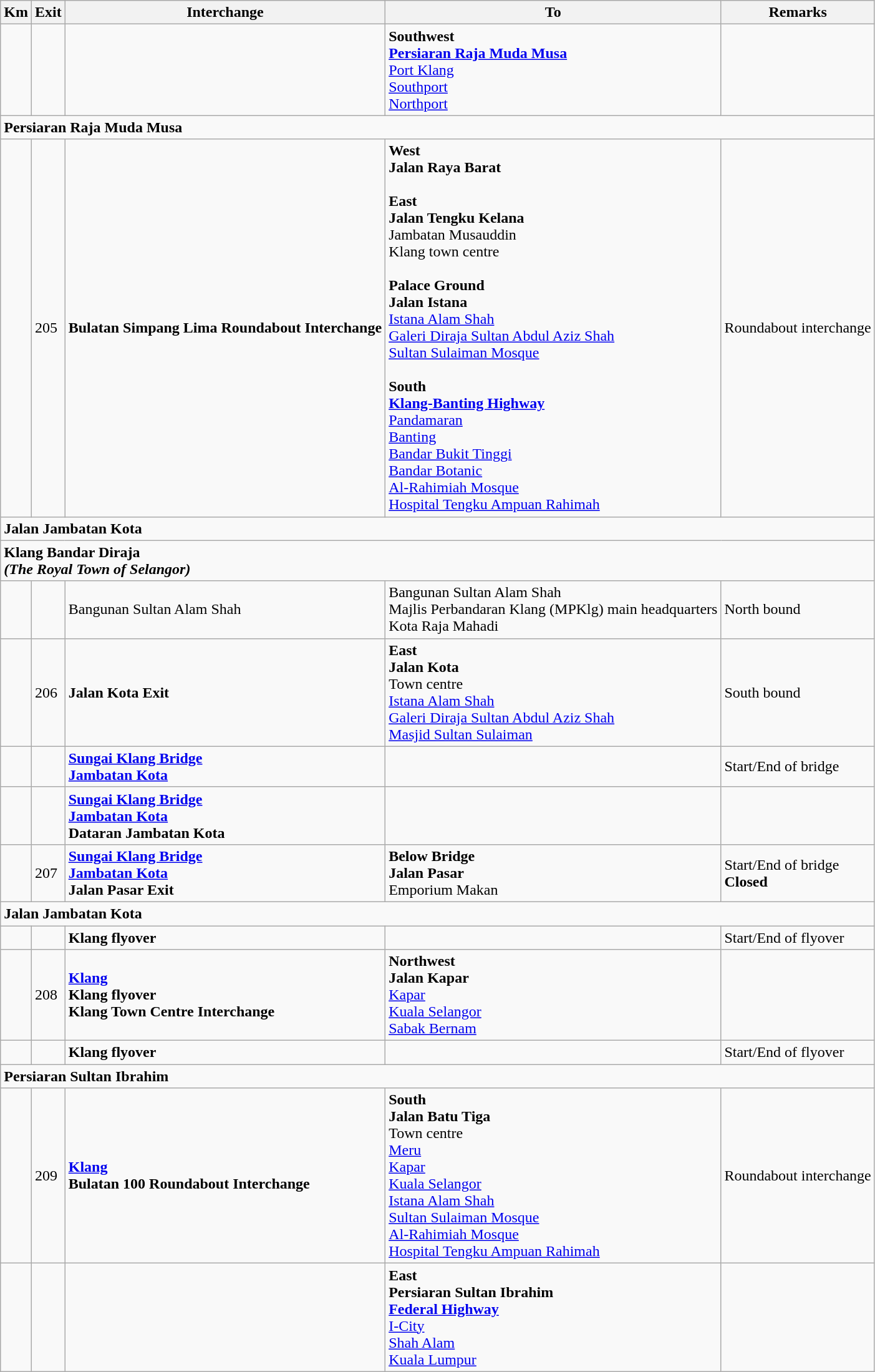<table class="wikitable">
<tr>
<th>Km</th>
<th>Exit</th>
<th>Interchange</th>
<th>To</th>
<th>Remarks</th>
</tr>
<tr>
<td></td>
<td></td>
<td></td>
<td><strong>Southwest</strong><br> <strong><a href='#'>Persiaran Raja Muda Musa</a></strong><br><a href='#'>Port Klang</a><br><a href='#'>Southport</a> <br><a href='#'>Northport</a> </td>
<td></td>
</tr>
<tr>
<td style="width:600px" colspan="6" style="text-align:center; background:blue;"><strong><span> Persiaran Raja Muda Musa</span></strong></td>
</tr>
<tr>
<td></td>
<td>205</td>
<td><strong>Bulatan Simpang Lima Roundabout Interchange</strong></td>
<td><strong>West</strong><br><strong>Jalan Raya Barat</strong><br><br><strong>East</strong><br><strong>Jalan Tengku Kelana</strong><br>Jambatan Musauddin<br>Klang town centre<br><br><strong>Palace Ground</strong><br><strong>Jalan Istana</strong><br><a href='#'>Istana Alam Shah</a><br><a href='#'>Galeri Diraja Sultan Abdul Aziz Shah</a><br><a href='#'>Sultan Sulaiman Mosque</a><br><br><strong>South</strong><br> <strong><a href='#'>Klang-Banting Highway</a></strong><br> <a href='#'>Pandamaran</a><br> <a href='#'>Banting</a><br> <a href='#'>Bandar Bukit Tinggi</a><br> <a href='#'>Bandar Botanic</a><br><a href='#'>Al-Rahimiah Mosque</a><br><a href='#'>Hospital Tengku Ampuan Rahimah</a> </td>
<td>Roundabout interchange</td>
</tr>
<tr>
<td style="width:600px" colspan="6" style="text-align:center; background:blue;"><strong><span> Jalan Jambatan Kota</span></strong></td>
</tr>
<tr>
<td style="width:600px" colspan="6" style="text-align:center; background:yellow;"><strong><span>Klang Bandar Diraja<br><em>(The Royal Town of Selangor)</em></span></strong></td>
</tr>
<tr>
<td></td>
<td></td>
<td>Bangunan Sultan Alam Shah</td>
<td>Bangunan Sultan Alam Shah<br>Majlis Perbandaran Klang (MPKlg) main headquarters<br>Kota Raja Mahadi</td>
<td>North bound</td>
</tr>
<tr>
<td></td>
<td>206</td>
<td><strong>Jalan Kota Exit</strong></td>
<td><strong>East</strong><br><strong>Jalan Kota</strong><br>Town centre<br><a href='#'>Istana Alam Shah</a><br><a href='#'>Galeri Diraja Sultan Abdul Aziz Shah</a><br><a href='#'>Masjid Sultan Sulaiman</a></td>
<td>South bound</td>
</tr>
<tr>
<td></td>
<td></td>
<td><strong><a href='#'>Sungai Klang Bridge</a></strong><br><strong><a href='#'>Jambatan Kota</a></strong></td>
<td></td>
<td>Start/End of bridge</td>
</tr>
<tr>
<td></td>
<td></td>
<td><strong><a href='#'>Sungai Klang Bridge</a></strong><br><strong><a href='#'>Jambatan Kota</a></strong><br><strong>Dataran Jambatan Kota</strong></td>
<td></td>
<td></td>
</tr>
<tr>
<td></td>
<td>207</td>
<td><strong><a href='#'>Sungai Klang Bridge</a></strong><br><strong><a href='#'>Jambatan Kota</a></strong><br><strong>Jalan Pasar Exit</strong></td>
<td><strong>Below Bridge</strong><br><strong>Jalan Pasar</strong><br>Emporium Makan</td>
<td>Start/End of bridge<br><strong>Closed</strong></td>
</tr>
<tr>
<td style="width:600px" colspan="6" style="text-align:center; background:blue;"><strong><span> Jalan Jambatan Kota</span></strong></td>
</tr>
<tr>
<td></td>
<td></td>
<td><strong>Klang flyover</strong></td>
<td></td>
<td>Start/End of flyover</td>
</tr>
<tr>
<td></td>
<td>208</td>
<td><strong><a href='#'>Klang</a></strong><br><strong>Klang flyover</strong><br><strong>Klang Town Centre Interchange</strong></td>
<td><strong>Northwest</strong><br> <strong>Jalan Kapar</strong><br> <a href='#'>Kapar</a><br> <a href='#'>Kuala Selangor</a><br> <a href='#'>Sabak Bernam</a></td>
<td></td>
</tr>
<tr>
<td></td>
<td></td>
<td><strong>Klang flyover</strong></td>
<td></td>
<td>Start/End of flyover</td>
</tr>
<tr>
<td style="width:600px" colspan="6" style="text-align:center; background:blue;"><strong><span> Persiaran Sultan Ibrahim</span></strong></td>
</tr>
<tr>
<td></td>
<td>209</td>
<td><strong><a href='#'>Klang</a></strong><br><strong>Bulatan 100 Roundabout Interchange</strong></td>
<td><strong>South</strong><br><strong>Jalan Batu Tiga</strong><br>Town centre<br> <a href='#'>Meru</a><br> <a href='#'>Kapar</a><br> <a href='#'>Kuala Selangor</a><br><a href='#'>Istana Alam Shah</a><br><a href='#'>Sultan Sulaiman Mosque</a><br><a href='#'>Al-Rahimiah Mosque</a><br><a href='#'>Hospital Tengku Ampuan Rahimah</a> </td>
<td>Roundabout interchange</td>
</tr>
<tr>
<td></td>
<td></td>
<td></td>
<td><strong>East</strong><br> <strong>Persiaran Sultan Ibrahim</strong><br> <strong><a href='#'>Federal Highway</a></strong><br><a href='#'>I-City</a><br><a href='#'>Shah Alam</a><br><a href='#'>Kuala Lumpur</a></td>
<td></td>
</tr>
</table>
